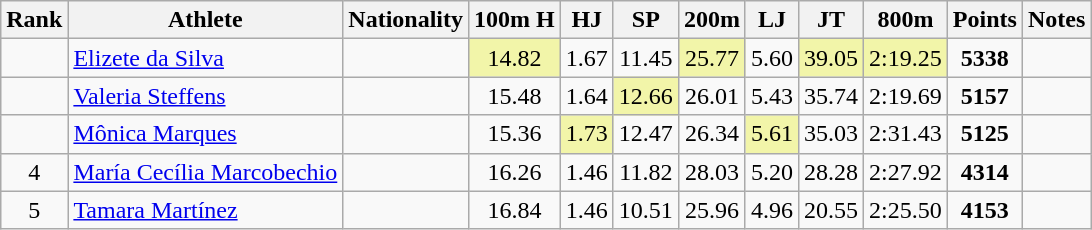<table class="wikitable sortable" style=" text-align:center;">
<tr>
<th>Rank</th>
<th>Athlete</th>
<th>Nationality</th>
<th>100m H</th>
<th>HJ</th>
<th>SP</th>
<th>200m</th>
<th>LJ</th>
<th>JT</th>
<th>800m</th>
<th>Points</th>
<th>Notes</th>
</tr>
<tr>
<td></td>
<td align=left><a href='#'>Elizete da Silva</a></td>
<td align=left></td>
<td bgcolor=#F2F5A9>14.82</td>
<td>1.67</td>
<td>11.45</td>
<td bgcolor=#F2F5A9>25.77</td>
<td>5.60</td>
<td bgcolor=#F2F5A9>39.05</td>
<td bgcolor=#F2F5A9>2:19.25</td>
<td><strong>5338</strong></td>
<td></td>
</tr>
<tr>
<td></td>
<td align=left><a href='#'>Valeria Steffens</a></td>
<td align=left></td>
<td>15.48</td>
<td>1.64</td>
<td bgcolor=#F2F5A9>12.66</td>
<td>26.01</td>
<td>5.43</td>
<td>35.74</td>
<td>2:19.69</td>
<td><strong>5157</strong></td>
<td></td>
</tr>
<tr>
<td></td>
<td align=left><a href='#'>Mônica Marques</a></td>
<td align=left></td>
<td>15.36</td>
<td bgcolor=#F2F5A9>1.73</td>
<td>12.47</td>
<td>26.34</td>
<td bgcolor=#F2F5A9>5.61</td>
<td>35.03</td>
<td>2:31.43</td>
<td><strong>5125</strong></td>
<td></td>
</tr>
<tr>
<td>4</td>
<td align=left><a href='#'>María Cecília Marcobechio</a></td>
<td align=left></td>
<td>16.26</td>
<td>1.46</td>
<td>11.82</td>
<td>28.03</td>
<td>5.20</td>
<td>28.28</td>
<td>2:27.92</td>
<td><strong>4314</strong></td>
<td></td>
</tr>
<tr>
<td>5</td>
<td align=left><a href='#'>Tamara Martínez</a></td>
<td align=left></td>
<td>16.84</td>
<td>1.46</td>
<td>10.51</td>
<td>25.96</td>
<td>4.96</td>
<td>20.55</td>
<td>2:25.50</td>
<td><strong>4153</strong></td>
<td></td>
</tr>
</table>
